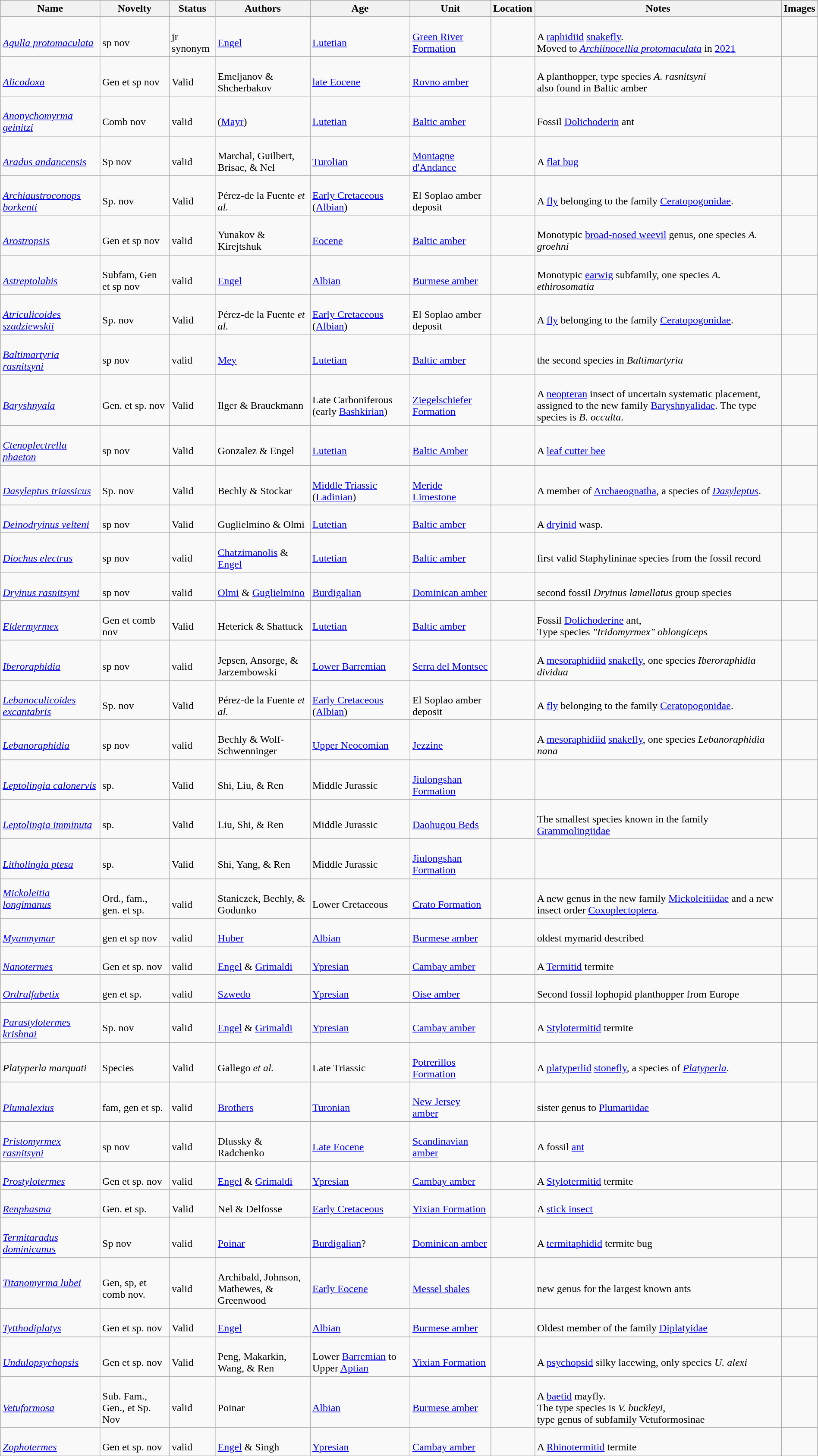<table class="wikitable sortable" align="center" width="100%">
<tr>
<th>Name</th>
<th>Novelty</th>
<th>Status</th>
<th>Authors</th>
<th>Age</th>
<th>Unit</th>
<th>Location</th>
<th>Notes</th>
<th>Images</th>
</tr>
<tr>
<td><br><em><a href='#'>Agulla protomaculata</a></em></td>
<td><br>sp nov</td>
<td><br>jr synonym</td>
<td><br><a href='#'>Engel</a></td>
<td><br><a href='#'>Lutetian</a></td>
<td><br><a href='#'>Green River Formation</a></td>
<td><br></td>
<td><br>A <a href='#'>raphidiid</a> <a href='#'>snakefly</a>. <br>Moved to <em><a href='#'>Archiinocellia protomaculata</a></em> in <a href='#'>2021</a></td>
<td><br></td>
</tr>
<tr>
<td><br><em><a href='#'>Alicodoxa</a></em></td>
<td><br>Gen et sp nov</td>
<td><br>Valid</td>
<td><br>Emeljanov & Shcherbakov</td>
<td><br><a href='#'>late Eocene</a></td>
<td><br><a href='#'>Rovno amber</a></td>
<td><br></td>
<td><br>A planthopper, type species <em>A. rasnitsyni</em><br> also found in Baltic amber</td>
<td><br></td>
</tr>
<tr>
<td><br><em><a href='#'>Anonychomyrma geinitzi</a></em></td>
<td><br>Comb nov</td>
<td><br>valid</td>
<td><br>(<a href='#'>Mayr</a>)</td>
<td><br><a href='#'>Lutetian</a></td>
<td><br><a href='#'>Baltic amber</a></td>
<td><br></td>
<td><br>Fossil <a href='#'>Dolichoderin</a> ant</td>
<td><br></td>
</tr>
<tr>
<td><br><em><a href='#'>Aradus andancensis</a></em></td>
<td><br>Sp nov</td>
<td><br>valid</td>
<td><br>Marchal, Guilbert,<br> Brisac, & Nel</td>
<td><br><a href='#'>Turolian</a></td>
<td><br><a href='#'>Montagne d'Andance</a></td>
<td><br></td>
<td><br>A <a href='#'>flat bug</a></td>
<td><br></td>
</tr>
<tr>
<td><br><em><a href='#'>Archiaustroconops borkenti</a></em></td>
<td><br>Sp. nov</td>
<td><br>Valid</td>
<td><br>Pérez-de la Fuente <em>et al.</em></td>
<td><br><a href='#'>Early Cretaceous</a> (<a href='#'>Albian</a>)</td>
<td><br>El Soplao amber deposit</td>
<td><br></td>
<td><br>A <a href='#'>fly</a> belonging to the family <a href='#'>Ceratopogonidae</a>.</td>
<td></td>
</tr>
<tr>
<td><br><em><a href='#'>Arostropsis</a></em></td>
<td><br>Gen et sp nov</td>
<td><br>valid</td>
<td><br>Yunakov & Kirejtshuk</td>
<td><br><a href='#'>Eocene</a></td>
<td><br><a href='#'>Baltic amber</a></td>
<td><br></td>
<td><br>Monotypic <a href='#'>broad-nosed weevil</a> genus, one species <em>A. groehni</em></td>
<td><br></td>
</tr>
<tr>
<td><br><em><a href='#'>Astreptolabis</a></em></td>
<td><br>Subfam, Gen et sp nov</td>
<td><br>valid</td>
<td><br><a href='#'>Engel</a></td>
<td><br><a href='#'>Albian</a></td>
<td><br><a href='#'>Burmese amber</a></td>
<td><br></td>
<td><br>Monotypic <a href='#'>earwig</a> subfamily, one species <em>A. ethirosomatia</em></td>
<td><br></td>
</tr>
<tr>
<td><br><em><a href='#'>Atriculicoides szadziewskii</a></em></td>
<td><br>Sp. nov</td>
<td><br>Valid</td>
<td><br>Pérez-de la Fuente <em>et al.</em></td>
<td><br><a href='#'>Early Cretaceous</a> (<a href='#'>Albian</a>)</td>
<td><br>El Soplao amber deposit</td>
<td><br></td>
<td><br>A <a href='#'>fly</a> belonging to the family <a href='#'>Ceratopogonidae</a>.</td>
<td></td>
</tr>
<tr>
<td><br><em><a href='#'>Baltimartyria rasnitsyni</a></em></td>
<td><br>sp nov</td>
<td><br>valid</td>
<td><br><a href='#'>Mey</a></td>
<td><br><a href='#'>Lutetian</a></td>
<td><br><a href='#'>Baltic amber</a></td>
<td><br></td>
<td><br>the second species in <em>Baltimartyria</em></td>
<td><br></td>
</tr>
<tr>
<td><br><em><a href='#'>Baryshnyala</a></em></td>
<td><br>Gen. et sp. nov</td>
<td><br>Valid</td>
<td><br>Ilger & Brauckmann</td>
<td><br>Late Carboniferous (early <a href='#'>Bashkirian</a>)</td>
<td><br><a href='#'>Ziegelschiefer Formation</a></td>
<td><br></td>
<td><br>A <a href='#'>neopteran</a> insect of uncertain systematic placement, assigned to the new family <a href='#'>Baryshnyalidae</a>. The type species is <em>B. occulta</em>.</td>
<td><br></td>
</tr>
<tr>
<td><br><em><a href='#'>Ctenoplectrella phaeton</a></em></td>
<td><br>sp nov</td>
<td><br>Valid</td>
<td><br>Gonzalez & Engel</td>
<td><br><a href='#'>Lutetian</a></td>
<td><br><a href='#'>Baltic Amber</a></td>
<td><br></td>
<td><br>A <a href='#'>leaf cutter bee</a></td>
<td><br></td>
</tr>
<tr>
<td><br><em><a href='#'>Dasyleptus triassicus</a></em></td>
<td><br>Sp. nov</td>
<td><br>Valid</td>
<td><br>Bechly & Stockar</td>
<td><br><a href='#'>Middle Triassic</a> (<a href='#'>Ladinian</a>)</td>
<td><br><a href='#'>Meride Limestone</a></td>
<td><br></td>
<td><br>A member of <a href='#'>Archaeognatha</a>, a species of <em><a href='#'>Dasyleptus</a></em>.</td>
<td></td>
</tr>
<tr>
<td><br><em><a href='#'>Deinodryinus velteni</a></em></td>
<td><br>sp nov</td>
<td><br>Valid</td>
<td><br>Guglielmino & Olmi</td>
<td><br><a href='#'>Lutetian</a></td>
<td><br><a href='#'>Baltic amber</a></td>
<td><br></td>
<td><br>A <a href='#'>dryinid</a> wasp.</td>
<td><br></td>
</tr>
<tr>
<td><br><em><a href='#'>Diochus electrus</a></em></td>
<td><br>sp nov</td>
<td><br>valid</td>
<td><br><a href='#'>Chatzimanolis</a> & <a href='#'>Engel</a></td>
<td><br><a href='#'>Lutetian</a></td>
<td><br><a href='#'>Baltic amber</a></td>
<td><br></td>
<td><br>first valid Staphylininae species from the fossil record</td>
<td><br></td>
</tr>
<tr>
<td><br><em><a href='#'>Dryinus rasnitsyni</a></em></td>
<td><br>sp nov</td>
<td><br>valid</td>
<td><br><a href='#'>Olmi</a> & <a href='#'>Guglielmino</a></td>
<td><br><a href='#'>Burdigalian</a></td>
<td><br><a href='#'>Dominican amber</a></td>
<td><br></td>
<td><br>second fossil <em>Dryinus</em> <em>lamellatus</em> group species</td>
<td><br></td>
</tr>
<tr>
<td><br><em><a href='#'>Eldermyrmex</a></em></td>
<td><br>Gen et comb nov</td>
<td><br>Valid</td>
<td><br>Heterick & Shattuck</td>
<td><br><a href='#'>Lutetian</a></td>
<td><br><a href='#'>Baltic amber</a></td>
<td><br></td>
<td><br>Fossil <a href='#'>Dolichoderine</a> ant,<br> Type species <em>"Iridomyrmex" oblongiceps</em></td>
<td><br></td>
</tr>
<tr>
<td><br><em><a href='#'>Iberoraphidia</a></em></td>
<td><br>sp nov</td>
<td><br>valid</td>
<td><br>Jepsen, Ansorge, & Jarzembowski</td>
<td><br><a href='#'>Lower Barremian</a></td>
<td><br><a href='#'>Serra del Montsec</a></td>
<td><br></td>
<td><br>A <a href='#'>mesoraphidiid</a> <a href='#'>snakefly</a>, one species <em>Iberoraphidia dividua</em></td>
<td></td>
</tr>
<tr>
<td><br><em><a href='#'>Lebanoculicoides excantabris</a></em></td>
<td><br>Sp. nov</td>
<td><br>Valid</td>
<td><br>Pérez-de la Fuente <em>et al.</em></td>
<td><br><a href='#'>Early Cretaceous</a> (<a href='#'>Albian</a>)</td>
<td><br>El Soplao amber deposit</td>
<td><br></td>
<td><br>A <a href='#'>fly</a> belonging to the family <a href='#'>Ceratopogonidae</a>.</td>
<td></td>
</tr>
<tr>
<td><br><em><a href='#'>Lebanoraphidia</a></em></td>
<td><br>sp nov</td>
<td><br>valid</td>
<td><br>Bechly & Wolf-Schwenninger</td>
<td><br><a href='#'>Upper Neocomian</a></td>
<td><br><a href='#'>Jezzine</a></td>
<td><br></td>
<td><br>A <a href='#'>mesoraphidiid</a> <a href='#'>snakefly</a>, one species <em>Lebanoraphidia nana</em></td>
<td></td>
</tr>
<tr>
<td><br><em><a href='#'>Leptolingia calonervis</a></em></td>
<td><br>sp.</td>
<td><br>Valid</td>
<td><br>Shi, Liu, & Ren</td>
<td><br>Middle Jurassic</td>
<td><br><a href='#'>Jiulongshan Formation</a></td>
<td><br></td>
<td></td>
<td></td>
</tr>
<tr>
<td><br><em><a href='#'>Leptolingia imminuta</a></em></td>
<td><br>sp.</td>
<td><br>Valid</td>
<td><br>Liu, Shi, & Ren</td>
<td><br>Middle Jurassic</td>
<td><br><a href='#'>Daohugou Beds</a></td>
<td><br></td>
<td><br>The smallest species known in the family <a href='#'>Grammolingiidae</a></td>
<td></td>
</tr>
<tr>
<td><br><em><a href='#'>Litholingia ptesa</a></em></td>
<td><br>sp.</td>
<td><br>Valid</td>
<td><br>Shi, Yang, & Ren</td>
<td><br>Middle Jurassic</td>
<td><br><a href='#'>Jiulongshan Formation</a></td>
<td><br></td>
<td></td>
<td></td>
</tr>
<tr>
<td><em><a href='#'>Mickoleitia longimanus</a></em></td>
<td><br>Ord., fam., gen. et sp.</td>
<td><br>valid</td>
<td><br>Staniczek, Bechly, & Godunko</td>
<td><br>Lower Cretaceous</td>
<td><br><a href='#'>Crato Formation</a></td>
<td><br></td>
<td><br>A new genus in the new family <a href='#'>Mickoleitiidae</a> and a new insect order <a href='#'>Coxoplectoptera</a>.</td>
<td><br></td>
</tr>
<tr>
<td><br><em><a href='#'>Myanmymar</a></em></td>
<td><br>gen et sp nov</td>
<td><br>valid</td>
<td><br><a href='#'>Huber</a></td>
<td><br><a href='#'>Albian</a></td>
<td><br><a href='#'>Burmese amber</a></td>
<td><br></td>
<td><br>oldest mymarid described</td>
<td><br></td>
</tr>
<tr>
<td><br><em><a href='#'>Nanotermes</a></em></td>
<td><br>Gen et sp. nov</td>
<td><br>valid</td>
<td><br><a href='#'>Engel</a> & <a href='#'>Grimaldi</a></td>
<td><br><a href='#'>Ypresian</a></td>
<td><br><a href='#'>Cambay amber</a></td>
<td><br></td>
<td><br>A <a href='#'>Termitid</a> termite</td>
<td><br></td>
</tr>
<tr>
<td><br><em><a href='#'>Ordralfabetix</a></em></td>
<td><br>gen et sp.</td>
<td><br>valid</td>
<td><br><a href='#'>Szwedo</a></td>
<td><br><a href='#'>Ypresian</a></td>
<td><br><a href='#'>Oise amber</a></td>
<td><br></td>
<td><br>Second fossil lophopid planthopper from Europe</td>
<td><br></td>
</tr>
<tr>
<td><br><em><a href='#'>Parastylotermes krishnai</a></em></td>
<td><br>Sp. nov</td>
<td><br>valid</td>
<td><br><a href='#'>Engel</a> & <a href='#'>Grimaldi</a></td>
<td><br><a href='#'>Ypresian</a></td>
<td><br><a href='#'>Cambay amber</a></td>
<td><br></td>
<td><br>A <a href='#'>Stylotermitid</a> termite</td>
<td><br></td>
</tr>
<tr>
<td><br><em>Platyperla marquati</em></td>
<td><br>Species</td>
<td><br>Valid</td>
<td><br>Gallego <em>et al.</em></td>
<td><br>Late Triassic</td>
<td><br><a href='#'>Potrerillos Formation</a></td>
<td><br></td>
<td><br>A <a href='#'>platyperlid</a> <a href='#'>stonefly</a>, a species of <em><a href='#'>Platyperla</a></em>.</td>
<td></td>
</tr>
<tr>
<td><br><em><a href='#'>Plumalexius</a></em></td>
<td><br>fam, gen et sp.</td>
<td><br>valid</td>
<td><br><a href='#'>Brothers</a></td>
<td><br><a href='#'>Turonian</a></td>
<td><br><a href='#'>New Jersey amber</a></td>
<td><br></td>
<td><br>sister genus to <a href='#'>Plumariidae</a></td>
<td><br></td>
</tr>
<tr>
<td><br><em><a href='#'>Pristomyrmex rasnitsyni</a></em></td>
<td><br>sp nov</td>
<td><br>valid</td>
<td><br>Dlussky & Radchenko</td>
<td><br><a href='#'>Late Eocene</a></td>
<td><br><a href='#'>Scandinavian amber</a></td>
<td><br></td>
<td><br>A fossil <a href='#'>ant</a></td>
<td></td>
</tr>
<tr>
<td><br><em><a href='#'>Prostylotermes</a></em></td>
<td><br>Gen et sp. nov</td>
<td><br>valid</td>
<td><br><a href='#'>Engel</a> & <a href='#'>Grimaldi</a></td>
<td><br><a href='#'>Ypresian</a></td>
<td><br><a href='#'>Cambay amber</a></td>
<td><br></td>
<td><br>A <a href='#'>Stylotermitid</a> termite</td>
<td><br></td>
</tr>
<tr>
<td><br><em><a href='#'>Renphasma</a></em></td>
<td><br>Gen. et sp.</td>
<td><br>Valid</td>
<td><br>Nel & Delfosse</td>
<td><br><a href='#'>Early Cretaceous</a></td>
<td><br><a href='#'>Yixian Formation</a></td>
<td><br></td>
<td><br>A <a href='#'>stick insect</a></td>
<td><br></td>
</tr>
<tr>
<td><br><em><a href='#'>Termitaradus dominicanus</a></em></td>
<td><br>Sp nov</td>
<td><br>valid</td>
<td><br><a href='#'>Poinar</a></td>
<td><br><a href='#'>Burdigalian</a>?</td>
<td><br><a href='#'>Dominican amber</a></td>
<td><br></td>
<td><br>A <a href='#'>termitaphidid</a> termite bug</td>
<td></td>
</tr>
<tr>
<td><em><a href='#'>Titanomyrma lubei</a></em></td>
<td><br>Gen, sp, et comb nov.</td>
<td><br>valid</td>
<td><br>Archibald, Johnson,<br> Mathewes, & Greenwood</td>
<td><br><a href='#'>Early Eocene</a></td>
<td><br><a href='#'>Messel shales</a></td>
<td><br></td>
<td><br>new genus for the largest known ants</td>
<td><br></td>
</tr>
<tr>
<td><br><em><a href='#'>Tytthodiplatys</a></em></td>
<td><br>Gen et sp. nov</td>
<td><br>Valid</td>
<td><br><a href='#'>Engel</a></td>
<td><br><a href='#'>Albian</a></td>
<td><br><a href='#'>Burmese amber</a></td>
<td><br></td>
<td><br>Oldest member of the family <a href='#'>Diplatyidae</a></td>
<td><br></td>
</tr>
<tr>
<td><br><em><a href='#'>Undulopsychopsis</a></em></td>
<td><br>Gen et sp. nov</td>
<td><br>Valid</td>
<td><br>Peng, Makarkin, Wang, & Ren</td>
<td><br>Lower <a href='#'>Barremian</a> to Upper <a href='#'>Aptian</a></td>
<td><br><a href='#'>Yixian Formation</a></td>
<td><br></td>
<td><br>A <a href='#'>psychopsid</a> silky lacewing, only species <em>U. alexi</em></td>
<td><br></td>
</tr>
<tr>
<td><br><em><a href='#'>Vetuformosa</a></em></td>
<td><br>Sub. Fam., Gen., et Sp. Nov</td>
<td><br>valid</td>
<td><br>Poinar</td>
<td><br><a href='#'>Albian</a></td>
<td><br><a href='#'>Burmese amber</a></td>
<td><br></td>
<td><br>A <a href='#'>baetid</a> mayfly.<br> The type species is <em>V. buckleyi</em>,<br> type genus of subfamily Vetuformosinae</td>
<td><br></td>
</tr>
<tr>
<td><br><em><a href='#'>Zophotermes</a></em></td>
<td><br>Gen et sp. nov</td>
<td><br>valid</td>
<td><br><a href='#'>Engel</a> & Singh</td>
<td><br><a href='#'>Ypresian</a></td>
<td><br><a href='#'>Cambay amber</a></td>
<td><br></td>
<td><br>A <a href='#'>Rhinotermitid</a> termite</td>
<td><br></td>
</tr>
<tr>
</tr>
</table>
